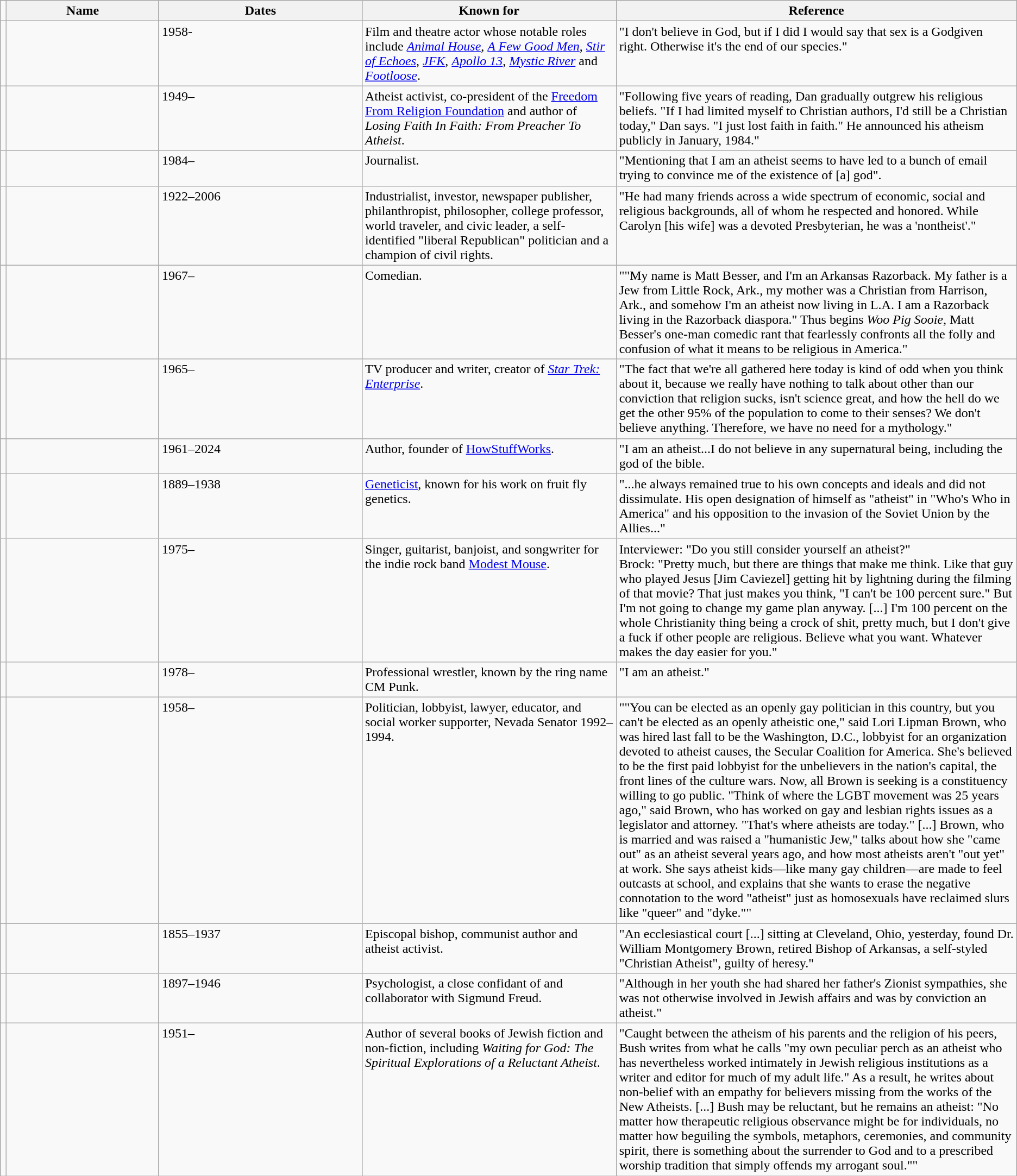<table class="wikitable sortable">
<tr style="vertical-align:top; text-align:left;">
<td></td>
<th style="width:15%;">Name</th>
<th class="unsortable"! style="width:20%;">Dates</th>
<th style="width:25%;">Known for</th>
<th class="unsortable">Reference</th>
</tr>
<tr valign="top">
<td></td>
<td></td>
<td>1958-</td>
<td>Film and theatre actor whose notable roles include <em><a href='#'>Animal House</a></em>, <em><a href='#'>A Few Good Men</a></em>, <em><a href='#'>Stir of Echoes</a></em>, <em><a href='#'>JFK</a></em>, <em><a href='#'>Apollo 13</a></em>, <em><a href='#'>Mystic River</a></em> and <em><a href='#'>Footloose</a></em>.</td>
<td>"I don't believe in God, but if I did I would say that sex is a Godgiven right. Otherwise it's the end of our species."</td>
</tr>
<tr valign="top">
<td></td>
<td></td>
<td>1949–</td>
<td>Atheist activist, co-president of the <a href='#'>Freedom From Religion Foundation</a> and author of <em>Losing Faith In Faith: From Preacher To Atheist</em>.</td>
<td>"Following five years of reading, Dan gradually outgrew his religious beliefs. "If I had limited myself to Christian authors, I'd still be a Christian today," Dan says. "I just lost faith in faith." He announced his atheism publicly in January, 1984."</td>
</tr>
<tr valign="top">
<td></td>
<td></td>
<td>1984–</td>
<td>Journalist.</td>
<td>"Mentioning that I am an atheist seems to have led to a bunch of email trying to convince me of the existence of [a] god".</td>
</tr>
<tr valign="top">
<td></td>
<td></td>
<td>1922–2006</td>
<td>Industrialist, investor, newspaper publisher, philanthropist, philosopher, college professor, world traveler, and civic leader, a self-identified "liberal Republican" politician and a champion of civil rights.</td>
<td>"He had many friends across a wide spectrum of economic, social and religious backgrounds, all of whom he respected and honored. While Carolyn [his wife] was a devoted Presbyterian, he was a 'nontheist'."</td>
</tr>
<tr valign="top">
<td></td>
<td></td>
<td>1967–</td>
<td>Comedian.</td>
<td>""My name is Matt Besser, and I'm an Arkansas Razorback. My father is a Jew from Little Rock, Ark., my mother was a Christian from Harrison, Ark., and somehow I'm an atheist now living in L.A. I am a Razorback living in the Razorback diaspora." Thus begins <em>Woo Pig Sooie</em>, Matt Besser's one-man comedic rant that fearlessly confronts all the folly and confusion of what it means to be religious in America."</td>
</tr>
<tr valign="top">
<td></td>
<td></td>
<td>1965–</td>
<td>TV producer and writer, creator of <em><a href='#'>Star Trek: Enterprise</a></em>.</td>
<td>"The fact that we're all gathered here today is kind of odd when you think about it, because we really have nothing to talk about other than our conviction that religion sucks, isn't science great, and how the hell do we get the other 95% of the population to come to their senses? We don't believe anything. Therefore, we have no need for a mythology."</td>
</tr>
<tr valign="top">
<td></td>
<td></td>
<td>1961–2024</td>
<td>Author, founder of <a href='#'>HowStuffWorks</a>.</td>
<td>"I am an atheist...I do not believe in any supernatural being, including the god of the bible.</td>
</tr>
<tr valign="top">
<td></td>
<td></td>
<td>1889–1938</td>
<td><a href='#'>Geneticist</a>, known for his work on fruit fly genetics.</td>
<td>"...he always remained true to his own concepts and ideals and did not dissimulate. His open designation of himself as "atheist" in "Who's Who in America" and his opposition to the invasion of the Soviet Union by the Allies..."</td>
</tr>
<tr valign="top">
<td></td>
<td></td>
<td>1975–</td>
<td>Singer, guitarist, banjoist, and songwriter for the indie rock band <a href='#'>Modest Mouse</a>.</td>
<td>Interviewer: "Do you still consider yourself an atheist?"<br>Brock: "Pretty much, but there are things that make me think. Like that guy who played Jesus [Jim Caviezel] getting hit by lightning during the filming of that movie? That just makes you think, "I can't be 100 percent sure." But I'm not going to change my game plan anyway. [...] I'm 100 percent on the whole Christianity thing being a crock of shit, pretty much, but I don't give a fuck if other people are religious. Believe what you want. Whatever makes the day easier for you."</td>
</tr>
<tr valign="top">
<td></td>
<td></td>
<td>1978–</td>
<td>Professional wrestler, known by the ring name CM Punk.</td>
<td>"I am an atheist."</td>
</tr>
<tr valign="top">
<td></td>
<td></td>
<td>1958–</td>
<td>Politician, lobbyist, lawyer, educator, and social worker supporter, Nevada Senator 1992–1994.</td>
<td>""You can be elected as an openly gay politician in this country, but you can't be elected as an openly atheistic one," said Lori Lipman Brown, who was hired last fall to be the Washington, D.C., lobbyist for an organization devoted to atheist causes, the Secular Coalition for America. She's believed to be the first paid lobbyist for the unbelievers in the nation's capital, the front lines of the culture wars. Now, all Brown is seeking is a constituency willing to go public. "Think of where the LGBT movement was 25 years ago," said Brown, who has worked on gay and lesbian rights issues as a legislator and attorney. "That's where atheists are today." [...] Brown, who is married and was raised a "humanistic Jew," talks about how she "came out" as an atheist several years ago, and how most atheists aren't "out yet" at work. She says atheist kids—like many gay children—are made to feel outcasts at school, and explains that she wants to erase the negative connotation to the word "atheist" just as homosexuals have reclaimed slurs like "queer" and "dyke.""</td>
</tr>
<tr valign="top">
<td></td>
<td></td>
<td>1855–1937</td>
<td>Episcopal bishop, communist author and atheist activist.</td>
<td>"An ecclesiastical court [...] sitting at Cleveland, Ohio, yesterday, found Dr. William Montgomery Brown, retired Bishop of Arkansas, a self-styled "Christian Atheist", guilty of heresy."</td>
</tr>
<tr valign="top">
<td></td>
<td></td>
<td>1897–1946</td>
<td>Psychologist, a close confidant of and collaborator with Sigmund Freud.</td>
<td>"Although in her youth she had shared her father's Zionist sympathies, she was not otherwise involved in Jewish affairs and was by conviction an atheist."</td>
</tr>
<tr valign="top">
<td></td>
<td></td>
<td>1951–</td>
<td>Author of several books of Jewish fiction and non-fiction, including <em>Waiting for God: The Spiritual Explorations of a Reluctant Atheist</em>.</td>
<td>"Caught between the atheism of his parents and the religion of his peers, Bush writes from what he calls "my own peculiar perch as an atheist who has nevertheless worked intimately in Jewish religious institutions as a writer and editor for much of my adult life." As a result, he writes about non-belief with an empathy for believers missing from the works of the New Atheists. [...] Bush may be reluctant, but he remains an atheist: "No matter how therapeutic religious observance might be for individuals, no matter how beguiling the symbols, metaphors, ceremonies, and community spirit, there is something about the surrender to God and to a prescribed worship tradition that simply offends my arrogant soul.""</td>
</tr>
</table>
